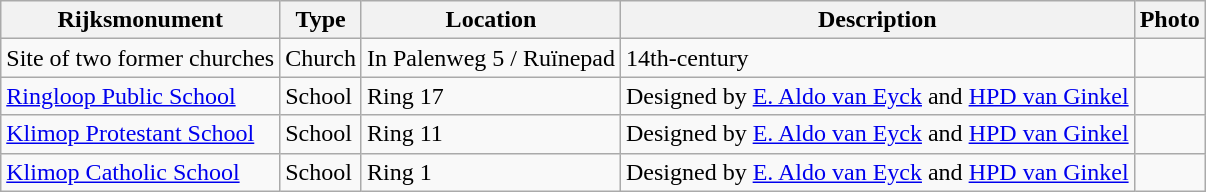<table class="wikitable">
<tr>
<th>Rijksmonument</th>
<th>Type</th>
<th>Location</th>
<th>Description</th>
<th>Photo</th>
</tr>
<tr>
<td>Site of two former churches<br></td>
<td>Church</td>
<td>In Palenweg 5 / Ruïnepad</td>
<td>14th-century</td>
<td></td>
</tr>
<tr>
<td><a href='#'>Ringloop Public School</a> <br></td>
<td>School</td>
<td>Ring 17</td>
<td>Designed by <a href='#'>E. Aldo van Eyck</a> and <a href='#'>HPD van Ginkel</a></td>
<td></td>
</tr>
<tr>
<td><a href='#'>Klimop Protestant School</a><br></td>
<td>School</td>
<td>Ring 11</td>
<td>Designed by <a href='#'>E. Aldo van Eyck</a> and <a href='#'>HPD van Ginkel</a></td>
<td></td>
</tr>
<tr>
<td><a href='#'>Klimop Catholic School</a><br></td>
<td>School</td>
<td>Ring 1</td>
<td>Designed by <a href='#'>E. Aldo van Eyck</a> and <a href='#'>HPD van Ginkel</a></td>
<td></td>
</tr>
</table>
